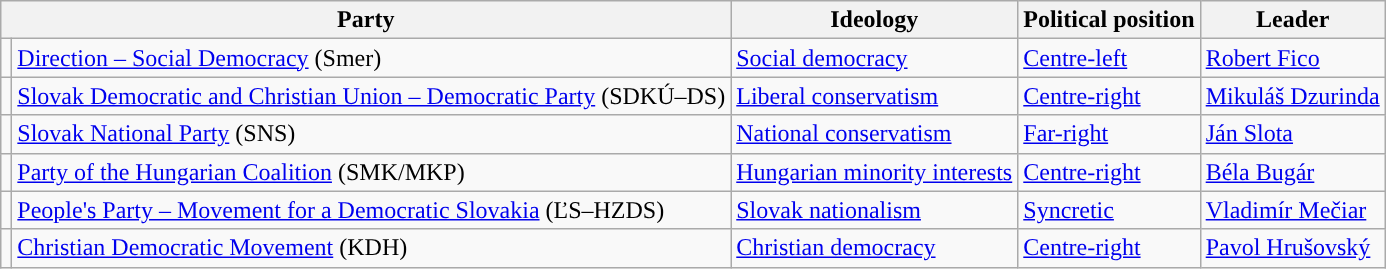<table class="wikitable">
<tr>
<th colspan="2">Party</th>
<th>Ideology</th>
<th>Political position</th>
<th>Leader</th>
</tr>
<tr>
<td style="background:"></td>
<td><a href='#'>Direction – Social Democracy</a> (Smer)</td>
<td><a href='#'>Social democracy</a></td>
<td><a href='#'>Centre-left</a></td>
<td><a href='#'>Robert Fico</a></td>
</tr>
<tr>
<td style="background:"></td>
<td><a href='#'>Slovak Democratic and Christian Union – Democratic Party</a> (SDKÚ–DS)</td>
<td><a href='#'>Liberal conservatism</a></td>
<td><a href='#'>Centre-right</a></td>
<td><a href='#'>Mikuláš Dzurinda</a></td>
</tr>
<tr>
<td style="background:"></td>
<td><a href='#'>Slovak National Party</a> (SNS)</td>
<td><a href='#'>National conservatism</a></td>
<td><a href='#'>Far-right</a></td>
<td><a href='#'>Ján Slota</a></td>
</tr>
<tr>
<td style="background:"></td>
<td><a href='#'>Party of the Hungarian Coalition</a> (SMK/MKP)</td>
<td><a href='#'>Hungarian minority interests</a></td>
<td><a href='#'>Centre-right</a></td>
<td><a href='#'>Béla Bugár</a></td>
</tr>
<tr>
<td style="background:"></td>
<td><a href='#'>People's Party – Movement for a Democratic Slovakia</a> (ĽS–HZDS)</td>
<td><a href='#'>Slovak nationalism</a></td>
<td><a href='#'>Syncretic</a></td>
<td><a href='#'>Vladimír Mečiar</a></td>
</tr>
<tr>
<td style="background:"></td>
<td><a href='#'>Christian Democratic Movement</a> (KDH)</td>
<td><a href='#'>Christian democracy</a></td>
<td><a href='#'>Centre-right</a></td>
<td><a href='#'>Pavol Hrušovský</a></td>
</tr>
</table>
